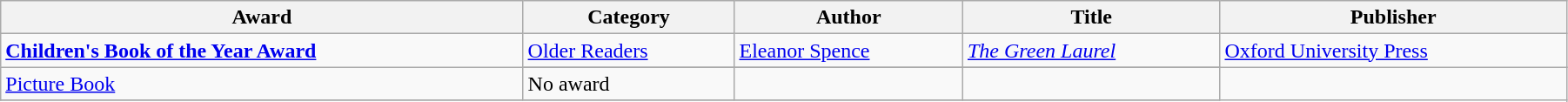<table class="wikitable" width=95%>
<tr>
<th>Award</th>
<th>Category</th>
<th>Author</th>
<th>Title</th>
<th>Publisher</th>
</tr>
<tr>
<td rowspan=2><strong><a href='#'>Children's Book of the Year Award</a></strong></td>
<td><a href='#'>Older Readers</a></td>
<td><a href='#'>Eleanor Spence</a></td>
<td><em><a href='#'>The Green Laurel</a></em></td>
<td><a href='#'>Oxford University Press</a></td>
</tr>
<tr>
</tr>
<tr>
<td><a href='#'>Picture Book</a></td>
<td>No award</td>
<td></td>
<td></td>
</tr>
<tr>
</tr>
</table>
